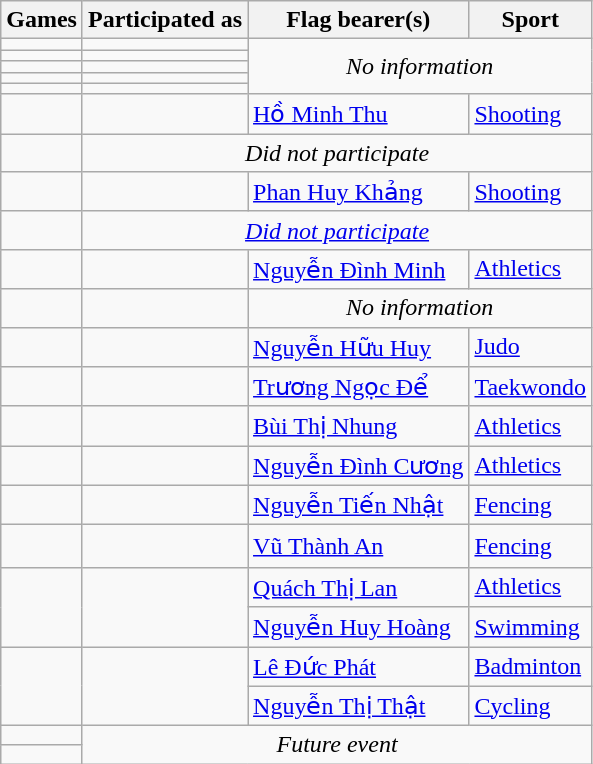<table class="wikitable">
<tr>
<th>Games</th>
<th>Participated as</th>
<th>Flag bearer(s)</th>
<th>Sport</th>
</tr>
<tr>
<td></td>
<td></td>
<td colspan=2 rowspan=5 align="center"><em>No information</em></td>
</tr>
<tr>
<td></td>
<td></td>
</tr>
<tr>
<td></td>
<td></td>
</tr>
<tr>
<td></td>
<td></td>
</tr>
<tr>
<td></td>
<td></td>
</tr>
<tr>
<td></td>
<td></td>
<td><a href='#'>Hồ Minh Thu</a></td>
<td><a href='#'>Shooting</a></td>
</tr>
<tr>
<td></td>
<td colspan=3 align="center"><em>Did not participate</em></td>
</tr>
<tr>
<td></td>
<td></td>
<td><a href='#'>Phan Huy Khảng</a></td>
<td><a href='#'>Shooting</a></td>
</tr>
<tr>
<td></td>
<td colspan=3 align="center"><em><a href='#'>Did not participate</a></em></td>
</tr>
<tr>
<td></td>
<td></td>
<td><a href='#'>Nguyễn Đình Minh</a></td>
<td><a href='#'>Athletics</a></td>
</tr>
<tr>
<td></td>
<td></td>
<td colspan=2 align="center"><em>No information</em></td>
</tr>
<tr>
<td></td>
<td></td>
<td><a href='#'>Nguyễn Hữu Huy</a></td>
<td><a href='#'>Judo</a></td>
</tr>
<tr>
<td></td>
<td></td>
<td><a href='#'>Trương Ngọc Để</a></td>
<td><a href='#'>Taekwondo</a></td>
</tr>
<tr>
<td></td>
<td></td>
<td><a href='#'>Bùi Thị Nhung</a></td>
<td><a href='#'>Athletics</a></td>
</tr>
<tr>
<td></td>
<td></td>
<td><a href='#'>Nguyễn Đình Cương</a></td>
<td><a href='#'>Athletics</a></td>
</tr>
<tr>
<td></td>
<td></td>
<td><a href='#'>Nguyễn Tiến Nhật</a></td>
<td><a href='#'>Fencing</a></td>
</tr>
<tr>
<td></td>
<td></td>
<td><a href='#'>Vũ Thành An</a>　</td>
<td><a href='#'>Fencing</a></td>
</tr>
<tr>
<td rowspan="2"></td>
<td rowspan="2"></td>
<td><a href='#'>Quách Thị Lan</a></td>
<td><a href='#'>Athletics</a></td>
</tr>
<tr>
<td><a href='#'>Nguyễn Huy Hoàng</a></td>
<td><a href='#'>Swimming</a></td>
</tr>
<tr>
<td rowspan="2"></td>
<td rowspan="2"></td>
<td><a href='#'>Lê Đức Phát</a></td>
<td><a href='#'>Badminton</a></td>
</tr>
<tr>
<td><a href='#'>Nguyễn Thị Thật</a></td>
<td><a href='#'>Cycling</a></td>
</tr>
<tr>
<td></td>
<td rowspan=2 colspan=3 align="center"><em>Future event</em></td>
</tr>
<tr>
<td></td>
</tr>
</table>
